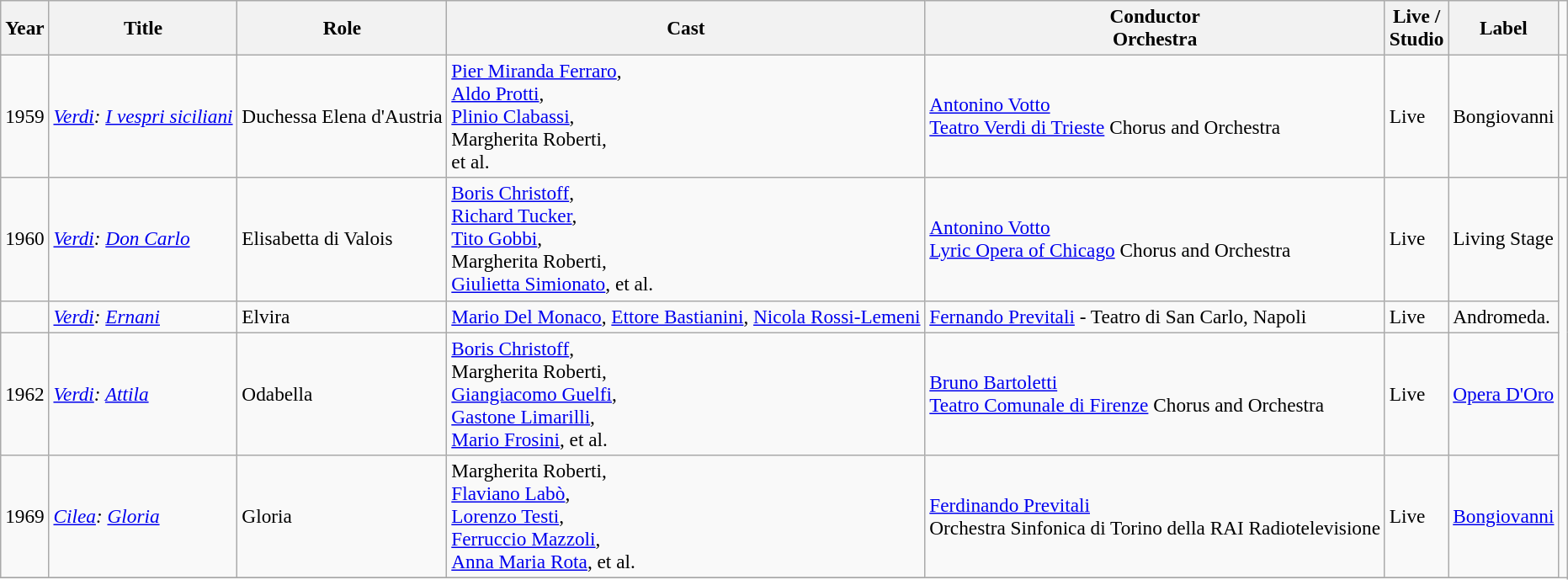<table class="wikitable" style="font-size:97%;">
<tr>
<th>Year</th>
<th>Title</th>
<th>Role</th>
<th>Cast</th>
<th>Conductor<br>Orchestra</th>
<th>Live / <br>Studio</th>
<th>Label</th>
</tr>
<tr>
<td>1959</td>
<td><em><a href='#'>Verdi</a>: <a href='#'>I vespri siciliani</a></em></td>
<td>Duchessa Elena d'Austria</td>
<td><a href='#'>Pier Miranda Ferraro</a>,<br><a href='#'>Aldo Protti</a>,<br><a href='#'>Plinio Clabassi</a>,<br>Margherita Roberti,<br>et al.</td>
<td><a href='#'>Antonino Votto</a><br><a href='#'>Teatro Verdi di Trieste</a> Chorus and Orchestra</td>
<td>Live</td>
<td>Bongiovanni</td>
<td></td>
</tr>
<tr>
<td>1960</td>
<td><em><a href='#'>Verdi</a>: <a href='#'>Don Carlo</a></em></td>
<td>Elisabetta di Valois</td>
<td><a href='#'>Boris Christoff</a>,<br><a href='#'>Richard Tucker</a>,<br><a href='#'>Tito Gobbi</a>,<br>Margherita Roberti,<br><a href='#'>Giulietta Simionato</a>, et al.</td>
<td><a href='#'>Antonino Votto</a><br><a href='#'>Lyric Opera of Chicago</a> Chorus and Orchestra</td>
<td>Live</td>
<td>Living Stage</td>
</tr>
<tr>
<td></td>
<td><em><a href='#'>Verdi</a>: <a href='#'>Ernani</a></em></td>
<td>Elvira</td>
<td><a href='#'>Mario Del Monaco</a>, <a href='#'>Ettore Bastianini</a>, <a href='#'>Nicola Rossi-Lemeni</a></td>
<td><a href='#'>Fernando Previtali</a> - Teatro di San Carlo, Napoli</td>
<td>Live</td>
<td>Andromeda.</td>
</tr>
<tr>
<td>1962</td>
<td><em><a href='#'>Verdi</a>: <a href='#'>Attila</a></em></td>
<td>Odabella</td>
<td><a href='#'>Boris Christoff</a>,<br>Margherita Roberti,<br><a href='#'>Giangiacomo Guelfi</a>,<br><a href='#'>Gastone Limarilli</a>,<br><a href='#'>Mario Frosini</a>, et al.</td>
<td><a href='#'>Bruno Bartoletti</a><br><a href='#'>Teatro Comunale di Firenze</a> Chorus and Orchestra</td>
<td>Live</td>
<td><a href='#'>Opera D'Oro</a></td>
</tr>
<tr>
<td>1969</td>
<td><em><a href='#'>Cilea</a>: <a href='#'>Gloria</a></em></td>
<td>Gloria</td>
<td>Margherita Roberti,<br><a href='#'>Flaviano Labò</a>,<br><a href='#'>Lorenzo Testi</a>,<br><a href='#'>Ferruccio Mazzoli</a>,<br><a href='#'>Anna Maria Rota</a>, et al.</td>
<td><a href='#'>Ferdinando Previtali</a><br> Orchestra Sinfonica di Torino della RAI Radiotelevisione</td>
<td>Live</td>
<td><a href='#'>Bongiovanni</a></td>
</tr>
<tr>
</tr>
</table>
